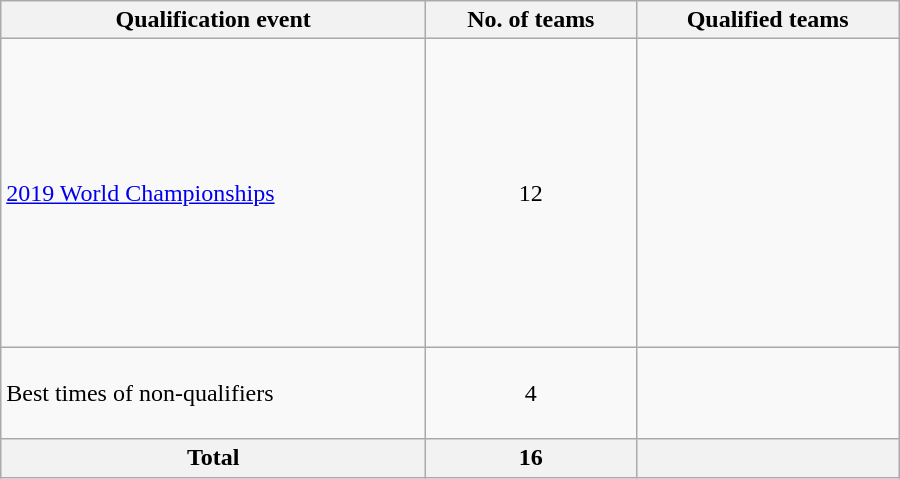<table class=wikitable style="text-align:left" width=600>
<tr>
<th>Qualification event</th>
<th>No. of teams</th>
<th>Qualified teams</th>
</tr>
<tr>
<td><a href='#'>2019 World Championships</a></td>
<td align=center>12</td>
<td><br><br><br><br><br><br><br><br><br><br><br></td>
</tr>
<tr>
<td>Best times of non-qualifiers</td>
<td align=center>4</td>
<td><br><br><br></td>
</tr>
<tr>
<th>Total</th>
<th>16</th>
<th></th>
</tr>
</table>
